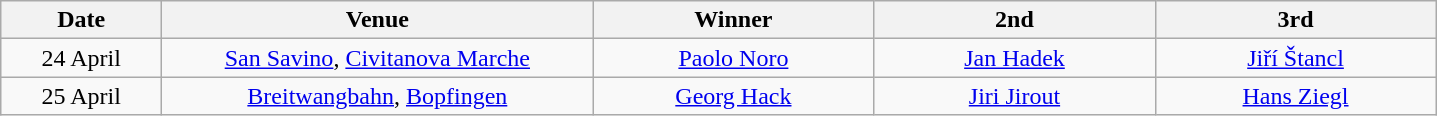<table class="wikitable" style="text-align:center">
<tr>
<th width=100>Date</th>
<th width=280>Venue</th>
<th width=180>Winner</th>
<th width=180>2nd</th>
<th width=180>3rd</th>
</tr>
<tr>
<td align=center>24 April</td>
<td> <a href='#'>San Savino</a>, <a href='#'>Civitanova Marche</a></td>
<td> <a href='#'>Paolo Noro</a></td>
<td> <a href='#'>Jan Hadek</a></td>
<td> <a href='#'>Jiří Štancl</a></td>
</tr>
<tr>
<td align=center>25 April</td>
<td> <a href='#'>Breitwangbahn</a>, <a href='#'>Bopfingen</a></td>
<td> <a href='#'>Georg Hack</a></td>
<td> <a href='#'>Jiri Jirout</a></td>
<td> <a href='#'>Hans Ziegl</a></td>
</tr>
</table>
